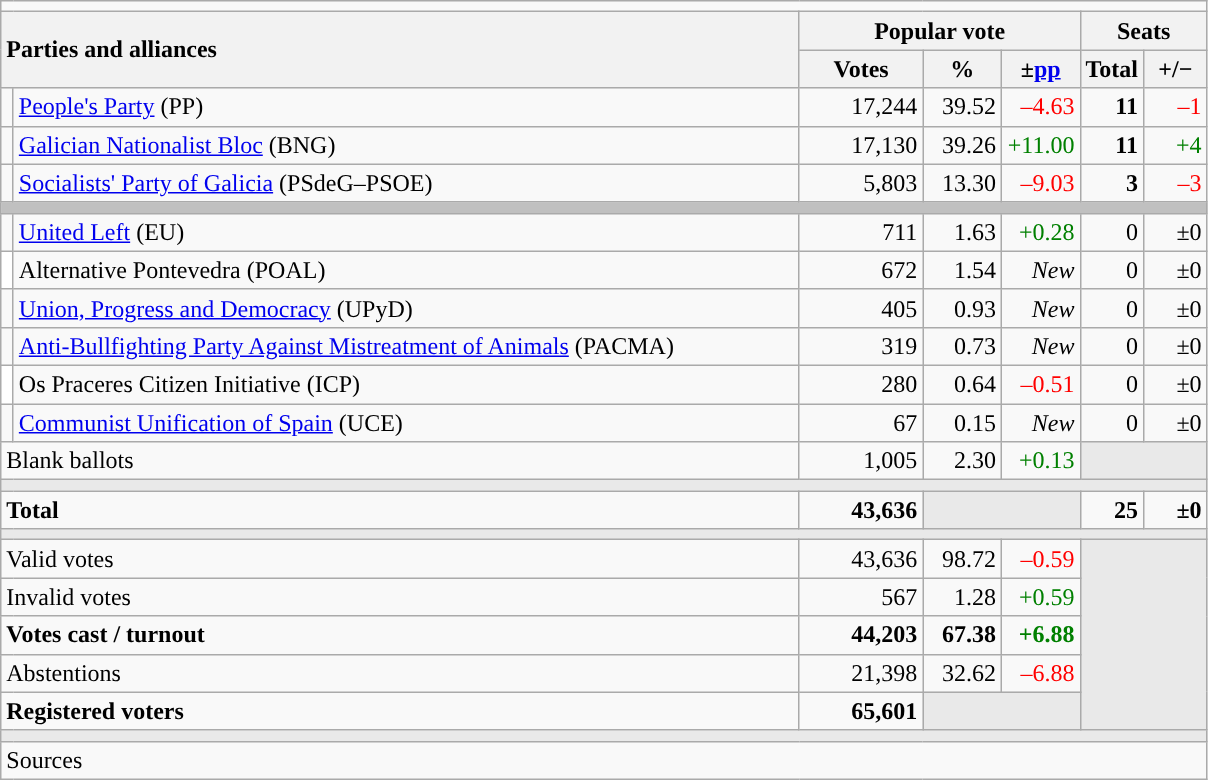<table class="wikitable" style="text-align:right;">
<tr>
<td colspan="7"></td>
</tr>
<tr>
<th style="text-align:left;" rowspan="2" colspan="2" width="525">Parties and alliances</th>
<th colspan="3">Popular vote</th>
<th colspan="2">Seats</th>
</tr>
<tr>
<th width="75">Votes</th>
<th width="45">%</th>
<th width="45">±<a href='#'>pp</a></th>
<th width="35">Total</th>
<th width="35">+/−</th>
</tr>
<tr>
<td width="1" style="color:inherit;background:"></td>
<td align="left"><a href='#'>People's Party</a> (PP)</td>
<td>17,244</td>
<td>39.52</td>
<td style="color:red;">–4.63</td>
<td><strong>11</strong></td>
<td style="color:red;">–1</td>
</tr>
<tr>
<td style="color:inherit;background:"></td>
<td align="left"><a href='#'>Galician Nationalist Bloc</a> (BNG)</td>
<td>17,130</td>
<td>39.26</td>
<td style="color:green;">+11.00</td>
<td><strong>11</strong></td>
<td style="color:green;">+4</td>
</tr>
<tr>
<td style="color:inherit;background:"></td>
<td align="left"><a href='#'>Socialists' Party of Galicia</a> (PSdeG–PSOE)</td>
<td>5,803</td>
<td>13.30</td>
<td style="color:red;">–9.03</td>
<td><strong>3</strong></td>
<td style="color:red;">–3</td>
</tr>
<tr>
<td colspan="7" bgcolor="#C0C0C0"></td>
</tr>
<tr>
<td style="color:inherit;background:"></td>
<td align="left"><a href='#'>United Left</a> (EU)</td>
<td>711</td>
<td>1.63</td>
<td style="color:green;">+0.28</td>
<td>0</td>
<td>±0</td>
</tr>
<tr>
<td bgcolor="white"></td>
<td align="left">Alternative Pontevedra (POAL)</td>
<td>672</td>
<td>1.54</td>
<td><em>New</em></td>
<td>0</td>
<td>±0</td>
</tr>
<tr>
<td style="color:inherit;background:"></td>
<td align="left"><a href='#'>Union, Progress and Democracy</a> (UPyD)</td>
<td>405</td>
<td>0.93</td>
<td><em>New</em></td>
<td>0</td>
<td>±0</td>
</tr>
<tr>
<td style="color:inherit;background:"></td>
<td align="left"><a href='#'>Anti-Bullfighting Party Against Mistreatment of Animals</a> (PACMA)</td>
<td>319</td>
<td>0.73</td>
<td><em>New</em></td>
<td>0</td>
<td>±0</td>
</tr>
<tr>
<td bgcolor="white"></td>
<td align="left">Os Praceres Citizen Initiative (ICP)</td>
<td>280</td>
<td>0.64</td>
<td style="color:red;">–0.51</td>
<td>0</td>
<td>±0</td>
</tr>
<tr>
<td style="color:inherit;background:"></td>
<td align="left"><a href='#'>Communist Unification of Spain</a> (UCE)</td>
<td>67</td>
<td>0.15</td>
<td><em>New</em></td>
<td>0</td>
<td>±0</td>
</tr>
<tr>
<td align="left" colspan="2">Blank ballots</td>
<td>1,005</td>
<td>2.30</td>
<td style="color:green;">+0.13</td>
<td bgcolor="#E9E9E9" colspan="2"></td>
</tr>
<tr>
<td colspan="7" bgcolor="#E9E9E9"></td>
</tr>
<tr style="font-weight:bold;">
<td align="left" colspan="2">Total</td>
<td>43,636</td>
<td bgcolor="#E9E9E9" colspan="2"></td>
<td>25</td>
<td>±0</td>
</tr>
<tr>
<td colspan="7" bgcolor="#E9E9E9"></td>
</tr>
<tr>
<td align="left" colspan="2">Valid votes</td>
<td>43,636</td>
<td>98.72</td>
<td style="color:red;">–0.59</td>
<td bgcolor="#E9E9E9" colspan="2" rowspan="5"></td>
</tr>
<tr>
<td align="left" colspan="2">Invalid votes</td>
<td>567</td>
<td>1.28</td>
<td style="color:green;">+0.59</td>
</tr>
<tr style="font-weight:bold;">
<td align="left" colspan="2">Votes cast / turnout</td>
<td>44,203</td>
<td>67.38</td>
<td style="color:green;">+6.88</td>
</tr>
<tr>
<td align="left" colspan="2">Abstentions</td>
<td>21,398</td>
<td>32.62</td>
<td style="color:red;">–6.88</td>
</tr>
<tr style="font-weight:bold;">
<td align="left" colspan="2">Registered voters</td>
<td>65,601</td>
<td bgcolor="#E9E9E9" colspan="2"></td>
</tr>
<tr>
<td colspan="7" bgcolor="#E9E9E9"></td>
</tr>
<tr>
<td align="left" colspan="7">Sources</td>
</tr>
</table>
